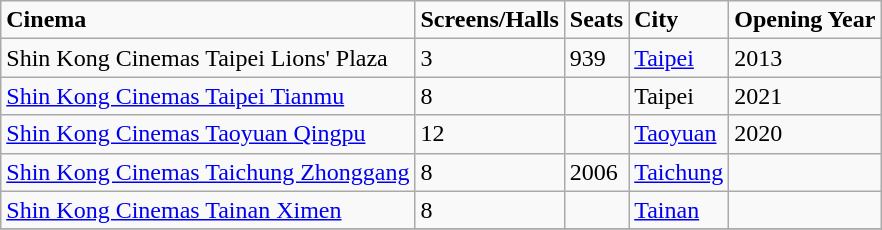<table class="wikitable sortable" style="text-align:left">
<tr>
<td><strong>Cinema</strong></td>
<td><strong>Screens/Halls</strong></td>
<td><strong>Seats</strong></td>
<td><strong>City</strong></td>
<td><strong>Opening Year</strong></td>
</tr>
<tr>
<td>Shin Kong Cinemas Taipei Lions' Plaza</td>
<td>3</td>
<td>939</td>
<td><a href='#'>Taipei</a></td>
<td>2013</td>
</tr>
<tr>
<td><a href='#'>Shin Kong Cinemas Taipei Tianmu</a></td>
<td>8</td>
<td></td>
<td>Taipei</td>
<td>2021</td>
</tr>
<tr>
<td><a href='#'>Shin Kong Cinemas Taoyuan Qingpu</a></td>
<td>12</td>
<td></td>
<td><a href='#'>Taoyuan</a></td>
<td>2020</td>
</tr>
<tr>
<td><a href='#'>Shin Kong Cinemas Taichung Zhonggang</a></td>
<td>8</td>
<td>2006</td>
<td><a href='#'>Taichung</a></td>
<td></td>
</tr>
<tr>
<td><a href='#'>Shin Kong Cinemas Tainan Ximen</a></td>
<td>8</td>
<td></td>
<td><a href='#'>Tainan</a></td>
<td></td>
</tr>
<tr>
</tr>
</table>
